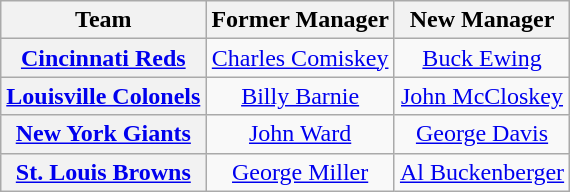<table class="wikitable plainrowheaders" style="text-align:center;">
<tr>
<th scope="col">Team</th>
<th scope="col">Former Manager</th>
<th scope="col">New Manager</th>
</tr>
<tr>
<th scope="row" style="text-align:center;"><a href='#'>Cincinnati Reds</a></th>
<td><a href='#'>Charles Comiskey</a></td>
<td><a href='#'>Buck Ewing</a></td>
</tr>
<tr>
<th scope="row" style="text-align:center;"><a href='#'>Louisville Colonels</a></th>
<td><a href='#'>Billy Barnie</a></td>
<td><a href='#'>John McCloskey</a></td>
</tr>
<tr>
<th scope="row" style="text-align:center;"><a href='#'>New York Giants</a></th>
<td><a href='#'>John Ward</a></td>
<td><a href='#'>George Davis</a></td>
</tr>
<tr>
<th scope="row" style="text-align:center;"><a href='#'>St. Louis Browns</a></th>
<td><a href='#'>George Miller</a></td>
<td><a href='#'>Al Buckenberger</a></td>
</tr>
</table>
